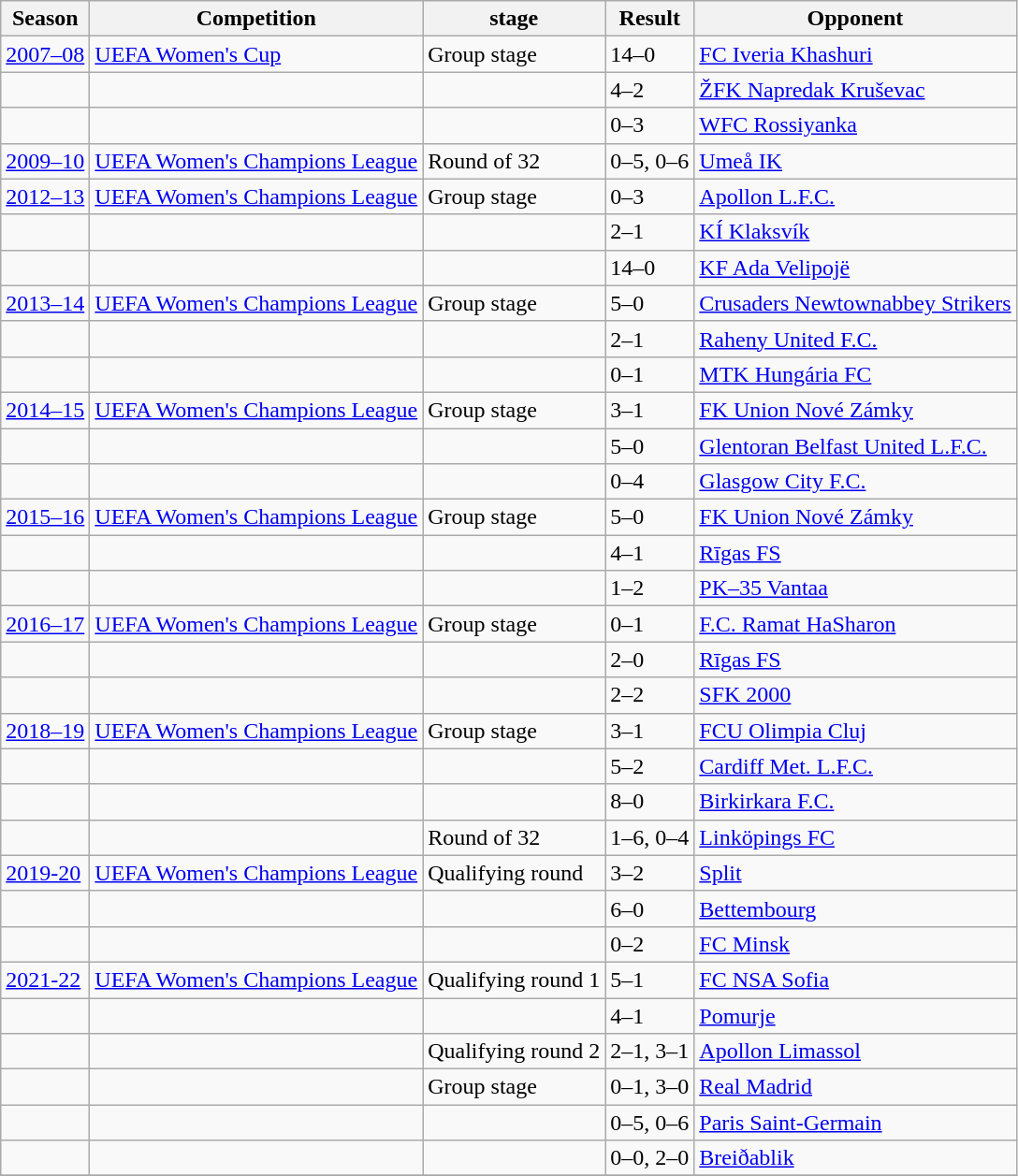<table class="wikitable">
<tr>
<th>Season</th>
<th>Competition</th>
<th>stage</th>
<th>Result</th>
<th>Opponent</th>
</tr>
<tr>
<td><a href='#'>2007–08</a></td>
<td><a href='#'>UEFA Women's Cup</a></td>
<td>Group stage</td>
<td>14–0</td>
<td> <a href='#'>FC Iveria Khashuri</a></td>
</tr>
<tr>
<td></td>
<td></td>
<td></td>
<td>4–2</td>
<td> <a href='#'>ŽFK Napredak Kruševac</a></td>
</tr>
<tr>
<td></td>
<td></td>
<td></td>
<td>0–3</td>
<td> <a href='#'>WFC Rossiyanka</a></td>
</tr>
<tr>
<td><a href='#'>2009–10</a></td>
<td><a href='#'>UEFA Women's Champions League</a></td>
<td>Round of 32</td>
<td>0–5, 0–6</td>
<td> <a href='#'>Umeå IK</a></td>
</tr>
<tr>
<td><a href='#'>2012–13</a></td>
<td><a href='#'>UEFA Women's Champions League</a></td>
<td>Group stage</td>
<td>0–3</td>
<td> <a href='#'>Apollon L.F.C.</a></td>
</tr>
<tr>
<td></td>
<td></td>
<td></td>
<td>2–1</td>
<td> <a href='#'>KÍ Klaksvík</a></td>
</tr>
<tr>
<td></td>
<td></td>
<td></td>
<td>14–0</td>
<td> <a href='#'>KF Ada Velipojë</a></td>
</tr>
<tr>
<td><a href='#'>2013–14</a></td>
<td><a href='#'>UEFA Women's Champions League</a></td>
<td>Group stage</td>
<td>5–0</td>
<td> <a href='#'>Crusaders Newtownabbey Strikers</a></td>
</tr>
<tr>
<td></td>
<td></td>
<td></td>
<td>2–1</td>
<td> <a href='#'>Raheny United F.C.</a></td>
</tr>
<tr>
<td></td>
<td></td>
<td></td>
<td>0–1</td>
<td> <a href='#'>MTK Hungária FC</a></td>
</tr>
<tr>
<td><a href='#'>2014–15</a></td>
<td><a href='#'>UEFA Women's Champions League</a></td>
<td>Group stage</td>
<td>3–1</td>
<td> <a href='#'>FK Union Nové Zámky</a></td>
</tr>
<tr>
<td></td>
<td></td>
<td></td>
<td>5–0</td>
<td> <a href='#'>Glentoran Belfast United L.F.C.</a></td>
</tr>
<tr>
<td></td>
<td></td>
<td></td>
<td>0–4</td>
<td> <a href='#'>Glasgow City F.C.</a></td>
</tr>
<tr>
<td><a href='#'>2015–16</a></td>
<td><a href='#'>UEFA Women's Champions League</a></td>
<td>Group stage</td>
<td>5–0</td>
<td> <a href='#'>FK Union Nové Zámky</a></td>
</tr>
<tr>
<td></td>
<td></td>
<td></td>
<td>4–1</td>
<td> <a href='#'>Rīgas FS</a></td>
</tr>
<tr>
<td></td>
<td></td>
<td></td>
<td>1–2</td>
<td> <a href='#'>PK–35 Vantaa</a></td>
</tr>
<tr>
<td><a href='#'>2016–17</a></td>
<td><a href='#'>UEFA Women's Champions League</a></td>
<td>Group stage</td>
<td>0–1</td>
<td> <a href='#'>F.C. Ramat HaSharon</a></td>
</tr>
<tr>
<td></td>
<td></td>
<td></td>
<td>2–0</td>
<td> <a href='#'>Rīgas FS</a></td>
</tr>
<tr>
<td></td>
<td></td>
<td></td>
<td>2–2</td>
<td> <a href='#'>SFK 2000</a></td>
</tr>
<tr>
<td><a href='#'>2018–19</a></td>
<td><a href='#'>UEFA Women's Champions League</a></td>
<td>Group stage</td>
<td>3–1</td>
<td> <a href='#'>FCU Olimpia Cluj</a></td>
</tr>
<tr>
<td></td>
<td></td>
<td></td>
<td>5–2</td>
<td> <a href='#'>Cardiff Met. L.F.C.</a></td>
</tr>
<tr>
<td></td>
<td></td>
<td></td>
<td>8–0</td>
<td> <a href='#'>Birkirkara F.C.</a></td>
</tr>
<tr>
<td></td>
<td></td>
<td>Round of 32</td>
<td>1–6, 0–4</td>
<td> <a href='#'>Linköpings FC</a></td>
</tr>
<tr>
<td><a href='#'>2019-20</a></td>
<td><a href='#'>UEFA Women's Champions League</a></td>
<td>Qualifying round</td>
<td>3–2</td>
<td> <a href='#'>Split</a></td>
</tr>
<tr>
<td></td>
<td></td>
<td></td>
<td>6–0</td>
<td> <a href='#'>Bettembourg</a></td>
</tr>
<tr>
<td></td>
<td></td>
<td></td>
<td>0–2</td>
<td> <a href='#'>FC Minsk</a></td>
</tr>
<tr>
<td><a href='#'>2021-22</a></td>
<td><a href='#'>UEFA Women's Champions League</a></td>
<td>Qualifying round 1</td>
<td>5–1</td>
<td> <a href='#'>FC NSA Sofia</a></td>
</tr>
<tr>
<td></td>
<td></td>
<td></td>
<td>4–1</td>
<td> <a href='#'>Pomurje</a></td>
</tr>
<tr>
<td></td>
<td></td>
<td>Qualifying round 2</td>
<td>2–1, 3–1</td>
<td> <a href='#'>Apollon Limassol</a></td>
</tr>
<tr>
<td></td>
<td></td>
<td>Group stage</td>
<td>0–1, 3–0</td>
<td> <a href='#'>Real Madrid</a></td>
</tr>
<tr>
<td></td>
<td></td>
<td></td>
<td>0–5, 0–6</td>
<td> <a href='#'>Paris Saint-Germain</a></td>
</tr>
<tr>
<td></td>
<td></td>
<td></td>
<td>0–0, 2–0</td>
<td> <a href='#'>Breiðablik</a></td>
</tr>
<tr>
</tr>
</table>
